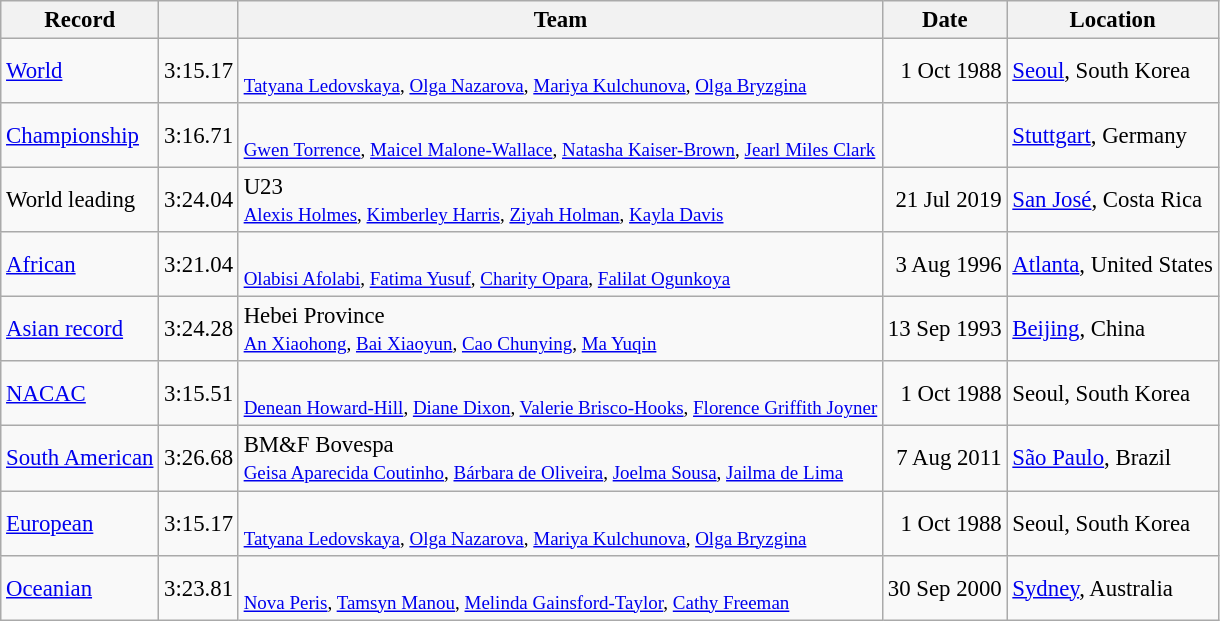<table class="wikitable" style="text-align:left; font-size:95%;">
<tr>
<th>Record</th>
<th></th>
<th>Team</th>
<th>Date</th>
<th>Location</th>
</tr>
<tr>
<td><a href='#'>World</a></td>
<td>3:15.17</td>
<td><br><small><a href='#'>Tatyana Ledovskaya</a>, <a href='#'>Olga Nazarova</a>, <a href='#'>Mariya Kulchunova</a>, <a href='#'>Olga Bryzgina</a></small></td>
<td align=right>1 Oct 1988</td>
<td><a href='#'>Seoul</a>, South Korea</td>
</tr>
<tr>
<td><a href='#'>Championship</a></td>
<td>3:16.71</td>
<td><br><small><a href='#'>Gwen Torrence</a>, <a href='#'>Maicel Malone-Wallace</a>, <a href='#'>Natasha Kaiser-Brown</a>, <a href='#'>Jearl Miles Clark</a></small></td>
<td align=right></td>
<td><a href='#'>Stuttgart</a>, Germany</td>
</tr>
<tr>
<td>World leading</td>
<td>3:24.04</td>
<td> U23 <br><small><a href='#'>Alexis Holmes</a>, <a href='#'>Kimberley Harris</a>, <a href='#'>Ziyah Holman</a>, <a href='#'>Kayla Davis</a></small></td>
<td align=right>21 Jul 2019</td>
<td><a href='#'>San José</a>, Costa Rica</td>
</tr>
<tr>
<td><a href='#'>African</a></td>
<td>3:21.04</td>
<td><br><small><a href='#'>Olabisi Afolabi</a>, <a href='#'>Fatima Yusuf</a>, <a href='#'>Charity Opara</a>, <a href='#'>Falilat Ogunkoya</a></small></td>
<td align=right>3 Aug 1996</td>
<td><a href='#'>Atlanta</a>, United States</td>
</tr>
<tr>
<td><a href='#'>Asian record</a></td>
<td>3:24.28</td>
<td> Hebei Province<br><small><a href='#'>An Xiaohong</a>, <a href='#'>Bai Xiaoyun</a>, <a href='#'>Cao Chunying</a>, <a href='#'>Ma Yuqin</a></small></td>
<td align=right>13 Sep 1993</td>
<td><a href='#'>Beijing</a>, China</td>
</tr>
<tr>
<td><a href='#'>NACAC</a></td>
<td>3:15.51</td>
<td><br><small><a href='#'>Denean Howard-Hill</a>, <a href='#'>Diane Dixon</a>, <a href='#'>Valerie Brisco-Hooks</a>, <a href='#'>Florence Griffith Joyner</a></small></td>
<td align=right>1 Oct 1988</td>
<td>Seoul, South Korea</td>
</tr>
<tr>
<td><a href='#'>South American</a></td>
<td>3:26.68</td>
<td> BM&F Bovespa<br><small><a href='#'>Geisa Aparecida Coutinho</a>, <a href='#'>Bárbara de Oliveira</a>, <a href='#'>Joelma Sousa</a>, <a href='#'>Jailma de Lima</a></small></td>
<td align=right>7 Aug 2011</td>
<td><a href='#'>São Paulo</a>, Brazil</td>
</tr>
<tr>
<td><a href='#'>European</a></td>
<td>3:15.17</td>
<td><br><small><a href='#'>Tatyana Ledovskaya</a>, <a href='#'>Olga Nazarova</a>, <a href='#'>Mariya Kulchunova</a>, <a href='#'>Olga Bryzgina</a></small></td>
<td align=right>1 Oct 1988</td>
<td>Seoul, South Korea</td>
</tr>
<tr>
<td><a href='#'>Oceanian</a></td>
<td>3:23.81</td>
<td><br><small><a href='#'>Nova Peris</a>, <a href='#'>Tamsyn Manou</a>, <a href='#'>Melinda Gainsford-Taylor</a>, <a href='#'>Cathy Freeman</a></small></td>
<td align=right>30 Sep 2000</td>
<td><a href='#'>Sydney</a>, Australia</td>
</tr>
</table>
